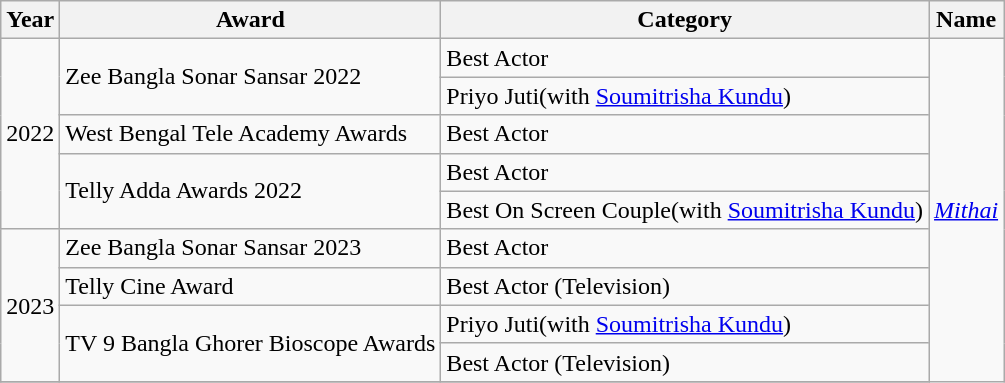<table class="wikitable sortable">
<tr>
<th>Year</th>
<th>Award</th>
<th>Category</th>
<th>Name</th>
</tr>
<tr>
<td rowspan="5">2022</td>
<td rowspan="2">Zee Bangla Sonar Sansar 2022</td>
<td>Best Actor</td>
<td rowspan="10"><em><a href='#'>Mithai</a></em></td>
</tr>
<tr>
<td>Priyo Juti(with <a href='#'>Soumitrisha Kundu</a>)</td>
</tr>
<tr>
<td>West Bengal Tele Academy Awards</td>
<td>Best Actor</td>
</tr>
<tr>
<td rowspan="2">Telly Adda Awards 2022</td>
<td>Best Actor</td>
</tr>
<tr>
<td>Best On Screen Couple(with <a href='#'>Soumitrisha Kundu</a>)</td>
</tr>
<tr>
<td rowspan="4">2023</td>
<td>Zee Bangla Sonar Sansar 2023</td>
<td>Best Actor</td>
</tr>
<tr>
<td>Telly Cine Award</td>
<td>Best Actor (Television)</td>
</tr>
<tr>
<td rowspan="2">TV 9 Bangla Ghorer Bioscope Awards</td>
<td>Priyo Juti(with <a href='#'>Soumitrisha Kundu</a>)</td>
</tr>
<tr>
<td>Best Actor (Television)</td>
</tr>
<tr>
</tr>
</table>
